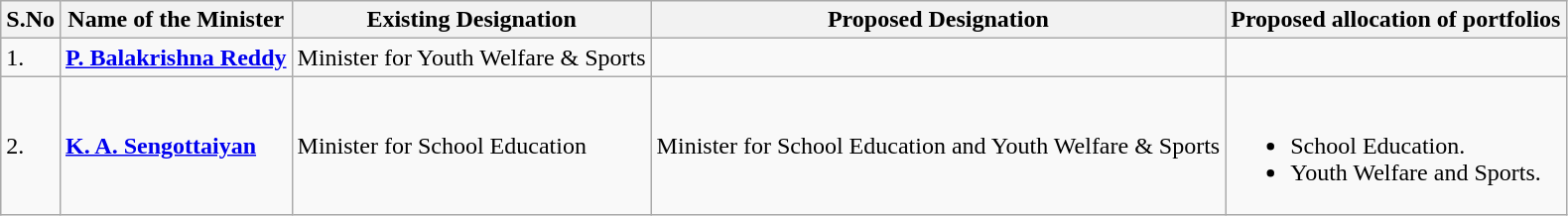<table class="wikitable">
<tr>
<th>S.No</th>
<th>Name of the Minister</th>
<th>Existing Designation</th>
<th>Proposed Designation</th>
<th>Proposed allocation of portfolios</th>
</tr>
<tr>
<td>1.</td>
<td><strong><a href='#'>P. Balakrishna Reddy</a></strong></td>
<td>Minister for Youth Welfare & Sports</td>
<td></td>
<td></td>
</tr>
<tr>
<td>2.</td>
<td><strong><a href='#'>K. A. Sengottaiyan</a></strong></td>
<td>Minister for School Education</td>
<td>Minister for School Education and Youth Welfare & Sports</td>
<td><br><ul><li>School Education.</li><li>Youth Welfare and Sports.</li></ul></td>
</tr>
</table>
